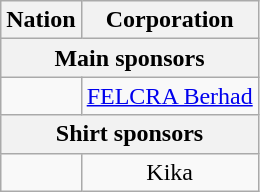<table class="wikitable" style="text-align: center">
<tr>
<th>Nation</th>
<th>Corporation</th>
</tr>
<tr>
<th colspan=2>Main sponsors</th>
</tr>
<tr>
<td></td>
<td><a href='#'>FELCRA Berhad</a></td>
</tr>
<tr>
<th colspan=2>Shirt sponsors</th>
</tr>
<tr>
<td></td>
<td>Kika</td>
</tr>
</table>
